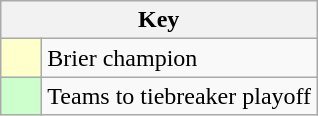<table class="wikitable" style="text-align: center;">
<tr>
<th colspan=2>Key</th>
</tr>
<tr>
<td style="background:#ffffcc; width:20px;"></td>
<td align=left>Brier champion</td>
</tr>
<tr>
<td style="background:#ccffcc; width:20px;"></td>
<td align=left>Teams to tiebreaker playoff</td>
</tr>
</table>
